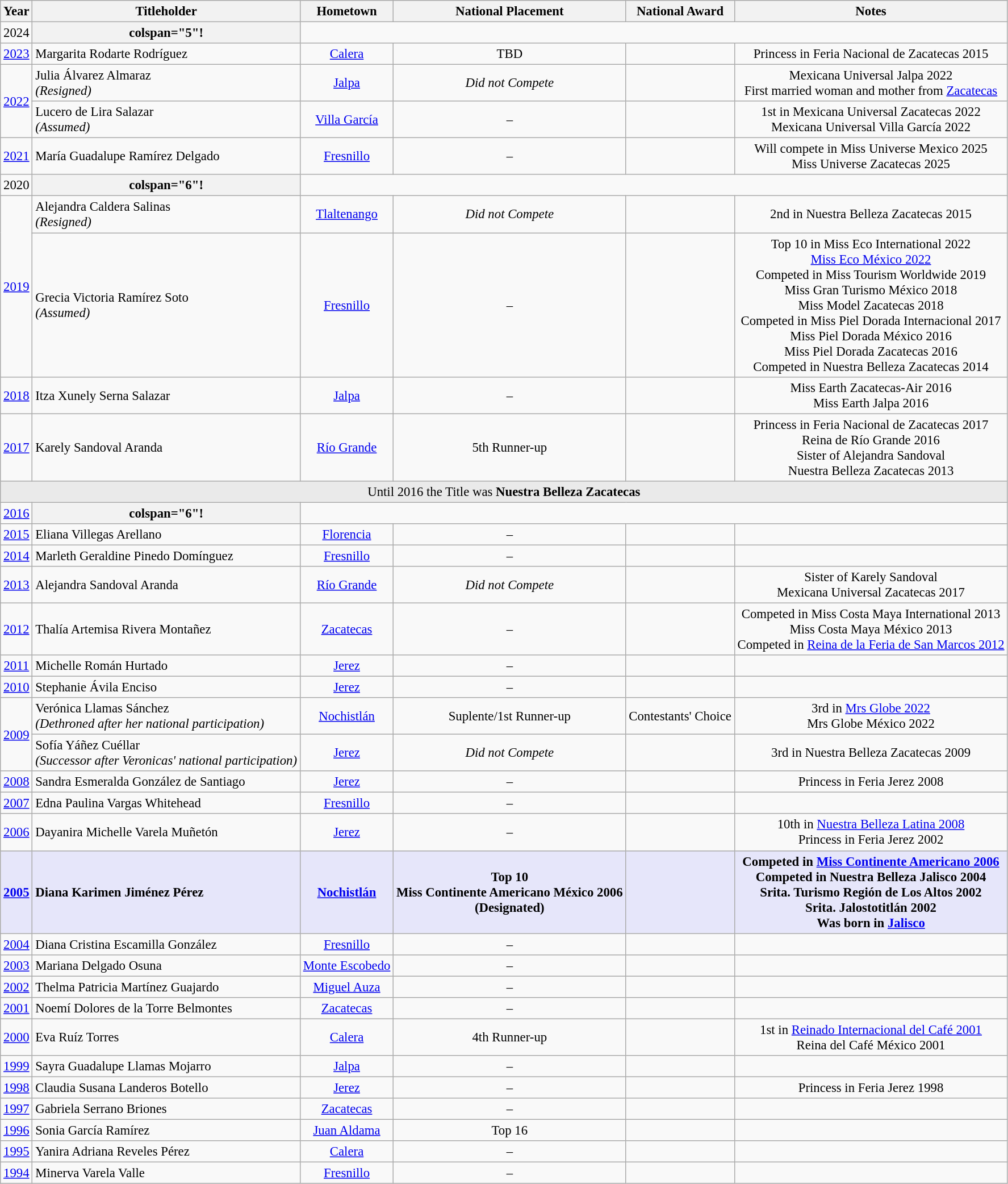<table class="wikitable sortable" style="font-size:95%;">
<tr>
<th>Year</th>
<th>Titleholder</th>
<th>Hometown</th>
<th>National Placement</th>
<th>National Award</th>
<th>Notes</th>
</tr>
<tr>
<td align="center">2024</td>
<th>colspan="5"!</th>
</tr>
<tr>
<td align="center"><a href='#'>2023</a></td>
<td>Margarita Rodarte Rodríguez</td>
<td align="center"><a href='#'>Calera</a></td>
<td align="center">TBD</td>
<td align="center"></td>
<td align="center">Princess in Feria Nacional de Zacatecas 2015</td>
</tr>
<tr>
<td rowspan=2 align="center"><a href='#'>2022</a></td>
<td>Julia Álvarez Almaraz<br><em>(Resigned)</em></td>
<td align="center"><a href='#'>Jalpa</a></td>
<td align="center"><em>Did not Compete</em></td>
<td align="center"></td>
<td align="center">Mexicana Universal Jalpa 2022<br>First married woman and mother from <a href='#'>Zacatecas</a></td>
</tr>
<tr>
<td>Lucero de Lira Salazar<br><em>(Assumed)</em></td>
<td align="center"><a href='#'>Villa García</a></td>
<td align="center">–</td>
<td align="center"></td>
<td align="center">1st in Mexicana Universal Zacatecas 2022<br>Mexicana Universal Villa García 2022</td>
</tr>
<tr>
<td align="center"><a href='#'>2021</a></td>
<td>María Guadalupe Ramírez Delgado</td>
<td align="center"><a href='#'>Fresnillo</a></td>
<td align="center">–</td>
<td align="center"></td>
<td align="center">Will compete in Miss Universe Mexico 2025<br>Miss Universe Zacatecas 2025</td>
</tr>
<tr>
<td align="center">2020</td>
<th>colspan="6"!</th>
</tr>
<tr>
<td rowspan=2 align="center"><a href='#'>2019</a></td>
<td>Alejandra Caldera Salinas<br><em>(Resigned)</em></td>
<td align="center"><a href='#'>Tlaltenango</a></td>
<td align="center"><em>Did not Compete</em></td>
<td align="center"></td>
<td align="center">2nd in Nuestra Belleza Zacatecas 2015</td>
</tr>
<tr>
<td>Grecia Victoria Ramírez Soto<br><em>(Assumed)</em></td>
<td align="center"><a href='#'>Fresnillo</a></td>
<td align="center">–</td>
<td align="center"></td>
<td align="center">Top 10 in Miss Eco International 2022<br><a href='#'>Miss Eco México 2022</a><br>Competed in Miss Tourism Worldwide 2019<br>Miss Gran Turismo México 2018<br>Miss Model Zacatecas 2018<br>Competed in Miss Piel Dorada Internacional 2017<br>Miss Piel Dorada México 2016<br>Miss Piel Dorada Zacatecas 2016<br>Competed in Nuestra Belleza Zacatecas 2014</td>
</tr>
<tr>
<td align="center"><a href='#'>2018</a></td>
<td>Itza Xunely Serna Salazar</td>
<td align="center"><a href='#'>Jalpa</a></td>
<td align="center">–</td>
<td align="center"></td>
<td align="center">Miss Earth Zacatecas-Air 2016<br>Miss Earth Jalpa 2016</td>
</tr>
<tr>
<td align="center"><a href='#'>2017</a></td>
<td>Karely Sandoval Aranda</td>
<td align="center"><a href='#'>Río Grande</a></td>
<td align="center">5th Runner-up</td>
<td align="center"></td>
<td align="center">Princess in Feria Nacional de Zacatecas 2017<br>Reina de Río Grande 2016<br>Sister of Alejandra Sandoval<br>Nuestra Belleza Zacatecas 2013</td>
</tr>
<tr>
<td colspan="7" bgcolor="#EAEAEA" style="text-align:center;">Until 2016 the Title was <strong>Nuestra Belleza Zacatecas</strong></td>
</tr>
<tr>
<td align="center"><a href='#'>2016</a></td>
<th>colspan="6"!</th>
</tr>
<tr>
<td align="center"><a href='#'>2015</a></td>
<td>Eliana Villegas Arellano</td>
<td align="center"><a href='#'>Florencia</a></td>
<td align="center">–</td>
<td align="center"></td>
<td align="center"></td>
</tr>
<tr>
<td align="center"><a href='#'>2014</a></td>
<td>Marleth Geraldine Pinedo Domínguez</td>
<td align="center"><a href='#'>Fresnillo</a></td>
<td align="center">–</td>
<td align="center"></td>
<td align="center"></td>
</tr>
<tr>
<td align="center"><a href='#'>2013</a></td>
<td>Alejandra Sandoval Aranda</td>
<td align="center"><a href='#'>Río Grande</a></td>
<td align="center"><em>Did not Compete</em></td>
<td align="center"></td>
<td align="center">Sister of Karely Sandoval<br>Mexicana Universal Zacatecas 2017</td>
</tr>
<tr>
<td align="center"><a href='#'>2012</a></td>
<td>Thalía Artemisa Rivera Montañez</td>
<td align="center"><a href='#'>Zacatecas</a></td>
<td align="center">–</td>
<td align="center"></td>
<td align="center">Competed in Miss Costa Maya International 2013<br>Miss Costa Maya México 2013<br>Competed in <a href='#'>Reina de la Feria de San Marcos 2012</a></td>
</tr>
<tr>
<td align="center"><a href='#'>2011</a></td>
<td>Michelle Román Hurtado</td>
<td align="center"><a href='#'>Jerez</a></td>
<td align="center">–</td>
<td align="center"></td>
<td align="center"></td>
</tr>
<tr>
<td align="center"><a href='#'>2010</a></td>
<td>Stephanie Ávila Enciso</td>
<td align="center"><a href='#'>Jerez</a></td>
<td align="center">–</td>
<td align="center"></td>
<td align="center"></td>
</tr>
<tr>
<td rowspan=2 align="center"><a href='#'>2009</a></td>
<td>Verónica Llamas Sánchez<br><em>(Dethroned after her national participation)</em></td>
<td align="center"><a href='#'>Nochistlán</a></td>
<td align="center">Suplente/1st Runner-up</td>
<td align="center">Contestants' Choice</td>
<td align="center">3rd in <a href='#'>Mrs Globe 2022</a><br>Mrs Globe México 2022</td>
</tr>
<tr>
<td>Sofía Yáñez Cuéllar<br><em>(Successor after Veronicas' national participation)</em></td>
<td align="center"><a href='#'>Jerez</a></td>
<td align="center"><em>Did not Compete</em></td>
<td align="center"></td>
<td align="center">3rd in Nuestra Belleza Zacatecas 2009</td>
</tr>
<tr>
<td align="center"><a href='#'>2008</a></td>
<td>Sandra Esmeralda González de Santiago</td>
<td align="center"><a href='#'>Jerez</a></td>
<td align="center">–</td>
<td align="center"></td>
<td align="center">Princess in Feria Jerez 2008</td>
</tr>
<tr>
<td align="center"><a href='#'>2007</a></td>
<td>Edna Paulina Vargas Whitehead</td>
<td align="center"><a href='#'>Fresnillo</a></td>
<td align="center">–</td>
<td align="center"></td>
<td align="center"></td>
</tr>
<tr>
<td align="center"><a href='#'>2006</a></td>
<td>Dayanira Michelle Varela Muñetón</td>
<td align="center"><a href='#'>Jerez</a></td>
<td align="center">–</td>
<td align="center"></td>
<td align="center">10th in <a href='#'>Nuestra Belleza Latina 2008</a><br>Princess in Feria Jerez 2002</td>
</tr>
<tr bgcolor="#E6E6FA">
<td align="center"><strong><a href='#'>2005</a></strong></td>
<td><strong>Diana Karimen Jiménez Pérez</strong></td>
<td align="center"><strong><a href='#'>Nochistlán</a></strong></td>
<td align="center"><strong>Top 10<br>Miss Continente Americano México 2006<br>(Designated)</strong></td>
<td align="center"></td>
<td align="center"><strong>Competed in <a href='#'>Miss Continente Americano 2006</a><br>Competed in Nuestra Belleza Jalisco 2004<br>Srita. Turismo Región de Los Altos 2002<br>Srita. Jalostotitlán 2002<br>Was born in <a href='#'>Jalisco</a></strong></td>
</tr>
<tr>
<td align="center"><a href='#'>2004</a></td>
<td>Diana Cristina Escamilla González</td>
<td align="center"><a href='#'>Fresnillo</a></td>
<td align="center">–</td>
<td align="center"></td>
<td align="center"></td>
</tr>
<tr>
<td align="center"><a href='#'>2003</a></td>
<td>Mariana Delgado Osuna</td>
<td align="center"><a href='#'>Monte Escobedo</a></td>
<td align="center">–</td>
<td align="center"></td>
<td align="center"></td>
</tr>
<tr>
<td align="center"><a href='#'>2002</a></td>
<td>Thelma Patricia Martínez Guajardo</td>
<td align="center"><a href='#'>Miguel Auza</a></td>
<td align="center">–</td>
<td align="center"></td>
<td align="center"></td>
</tr>
<tr>
<td align="center"><a href='#'>2001</a></td>
<td>Noemí Dolores de la Torre Belmontes</td>
<td align="center"><a href='#'>Zacatecas</a></td>
<td align="center">–</td>
<td align="center"></td>
<td align="center"></td>
</tr>
<tr>
<td align="center"><a href='#'>2000</a></td>
<td>Eva Ruíz Torres</td>
<td align="center"><a href='#'>Calera</a></td>
<td align="center">4th Runner-up</td>
<td align="center"></td>
<td align="center">1st in <a href='#'>Reinado Internacional del Café 2001</a><br>Reina del Café México 2001</td>
</tr>
<tr>
<td align="center"><a href='#'>1999</a></td>
<td>Sayra Guadalupe Llamas Mojarro</td>
<td align="center"><a href='#'>Jalpa</a></td>
<td align="center">–</td>
<td align="center"></td>
<td align="center"></td>
</tr>
<tr>
<td align="center"><a href='#'>1998</a></td>
<td>Claudia Susana Landeros Botello</td>
<td align="center"><a href='#'>Jerez</a></td>
<td align="center">–</td>
<td align="center"></td>
<td align="center">Princess in Feria Jerez 1998</td>
</tr>
<tr>
<td align="center"><a href='#'>1997</a></td>
<td>Gabriela Serrano Briones</td>
<td align="center"><a href='#'>Zacatecas</a></td>
<td align="center">–</td>
<td align="center"></td>
<td align="center"></td>
</tr>
<tr>
<td align="center"><a href='#'>1996</a></td>
<td>Sonia García Ramírez</td>
<td align="center"><a href='#'>Juan Aldama</a></td>
<td align="center">Top 16</td>
<td align="center"></td>
<td align="center"></td>
</tr>
<tr>
<td align="center"><a href='#'>1995</a></td>
<td>Yanira Adriana Reveles Pérez</td>
<td align="center"><a href='#'>Calera</a></td>
<td align="center">–</td>
<td align="center"></td>
<td align="center"></td>
</tr>
<tr>
<td align="center"><a href='#'>1994</a></td>
<td>Minerva Varela Valle</td>
<td align="center"><a href='#'>Fresnillo</a></td>
<td align="center">–</td>
<td align="center"></td>
<td align="center"></td>
</tr>
</table>
